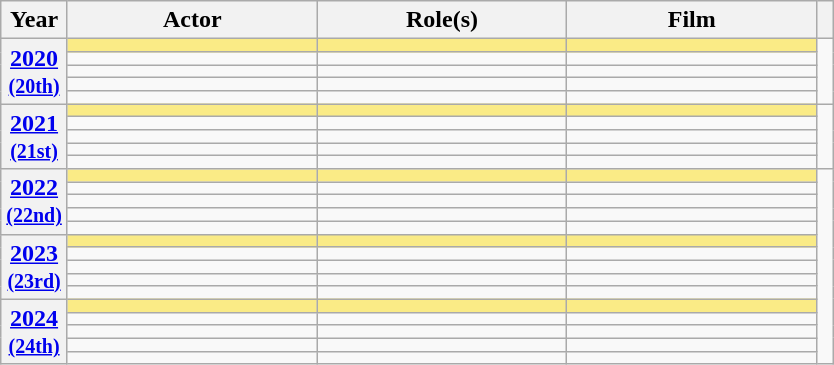<table class="wikitable sortable">
<tr>
<th scope="col" style="width:8%;">Year</th>
<th scope="col" style="width:30%;">Actor</th>
<th scope="col" style="width:30%;">Role(s)</th>
<th scope="col" style="width:30%;">Film</th>
<th scope="col" style="width:2%;" class="unsortable"></th>
</tr>
<tr>
<th scope="row" rowspan=5 style="text-align:center"><a href='#'>2020</a> <br><small><a href='#'>(20th)</a> </small></th>
<td style="background:#FAEB86;"><strong> </strong></td>
<td style="background:#FAEB86;"><strong></strong></td>
<td style="background:#FAEB86;"><strong></strong></td>
<td rowspan=5><br></td>
</tr>
<tr>
<td></td>
<td></td>
<td></td>
</tr>
<tr>
<td></td>
<td></td>
<td></td>
</tr>
<tr>
<td></td>
<td></td>
<td></td>
</tr>
<tr>
<td></td>
<td></td>
<td></td>
</tr>
<tr>
<th scope="row" rowspan=5 style="text-align:center"><a href='#'>2021</a> <br><small><a href='#'>(21st)</a> </small></th>
<td style="background:#FAEB86;"><strong></strong></td>
<td style="background:#FAEB86;"><strong></strong></td>
<td style="background:#FAEB86;"><strong></strong></td>
<td rowspan=5><br></td>
</tr>
<tr>
<td></td>
<td></td>
<td></td>
</tr>
<tr>
<td></td>
<td></td>
<td></td>
</tr>
<tr>
<td></td>
<td></td>
<td></td>
</tr>
<tr>
<td></td>
<td></td>
<td></td>
</tr>
<tr>
<th scope="row" rowspan=5 style="text-align:center"><a href='#'>2022</a> <br><small><a href='#'>(22nd)</a> </small></th>
<td style="background:#FAEB86;"><strong></strong></td>
<td style="background:#FAEB86;"><strong></strong></td>
<td style="background:#FAEB86;"><strong></strong></td>
</tr>
<tr>
<td></td>
<td></td>
<td></td>
</tr>
<tr>
<td></td>
<td></td>
<td></td>
</tr>
<tr>
<td></td>
<td></td>
<td></td>
</tr>
<tr>
<td></td>
<td></td>
<td></td>
</tr>
<tr>
<th scope="row" rowspan=5 style="text-align:center"><a href='#'>2023</a> <br><small><a href='#'>(23rd)</a> </small></th>
<td style="background:#FAEB86;"><strong></strong></td>
<td style="background:#FAEB86;"><strong></strong></td>
<td style="background:#FAEB86;"><strong></strong></td>
</tr>
<tr>
<td></td>
<td></td>
<td></td>
</tr>
<tr>
<td></td>
<td></td>
<td></td>
</tr>
<tr>
<td></td>
<td></td>
<td></td>
</tr>
<tr>
<td></td>
<td></td>
<td></td>
</tr>
<tr>
<th scope="row" rowspan=5 style="text-align:center"><a href='#'>2024</a> <br><small><a href='#'>(24th)</a> </small></th>
<td style="background:#FAEB86;"><strong></strong></td>
<td style="background:#FAEB86;"><strong></strong></td>
<td style="background:#FAEB86;"><strong></strong></td>
</tr>
<tr>
<td></td>
<td></td>
<td></td>
</tr>
<tr>
<td></td>
<td></td>
<td></td>
</tr>
<tr>
<td></td>
<td></td>
<td></td>
</tr>
<tr>
<td></td>
<td></td>
<td></td>
</tr>
</table>
